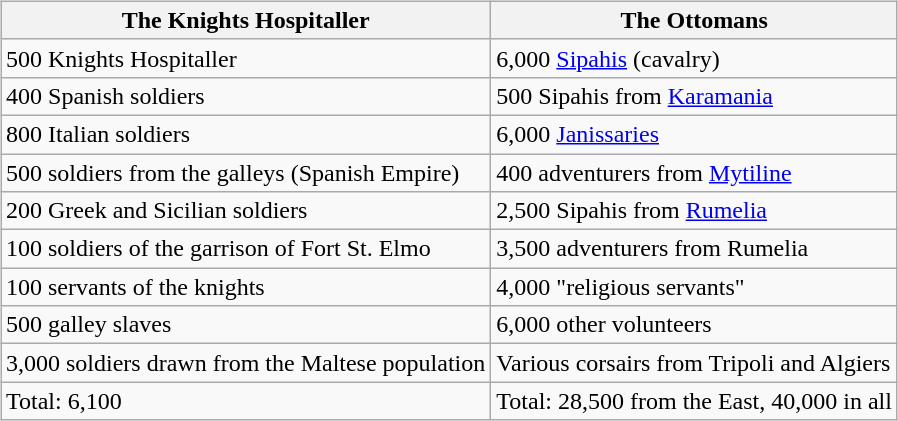<table style="margin:auto;">
<tr>
<td><br><table style="margin:auto;"  class="wikitable">
<tr>
<th>The Knights Hospitaller</th>
<th>The Ottomans</th>
</tr>
<tr>
<td>500 Knights Hospitaller</td>
<td>6,000 <a href='#'>Sipahis</a> (cavalry)</td>
</tr>
<tr>
<td>400 Spanish soldiers</td>
<td>500 Sipahis from <a href='#'>Karamania</a></td>
</tr>
<tr>
<td>800 Italian soldiers</td>
<td>6,000 <a href='#'>Janissaries</a></td>
</tr>
<tr>
<td>500 soldiers from the galleys (Spanish Empire)</td>
<td>400 adventurers from <a href='#'>Mytiline</a></td>
</tr>
<tr>
<td>200 Greek and Sicilian soldiers</td>
<td>2,500 Sipahis from <a href='#'>Rumelia</a></td>
</tr>
<tr>
<td>100 soldiers of the garrison of Fort St. Elmo</td>
<td>3,500 adventurers from Rumelia</td>
</tr>
<tr>
<td>100 servants of the knights</td>
<td>4,000 "religious servants"</td>
</tr>
<tr>
<td>500 galley slaves</td>
<td>6,000 other volunteers</td>
</tr>
<tr>
<td>3,000 soldiers drawn from the Maltese population</td>
<td>Various corsairs from Tripoli and Algiers</td>
</tr>
<tr>
<td>Total: 6,100</td>
<td>Total: 28,500 from the East, 40,000 in all</td>
</tr>
</table>
</td>
</tr>
</table>
